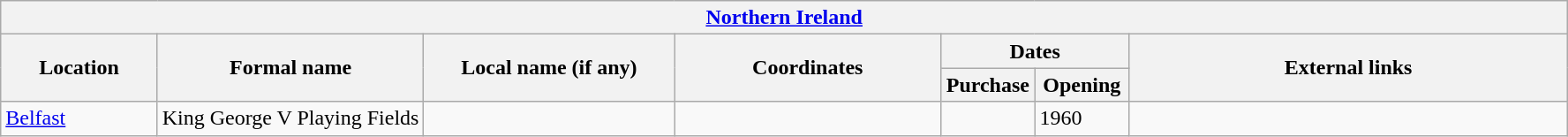<table class="wikitable">
<tr>
<th colspan=7><a href='#'>Northern Ireland</a></th>
</tr>
<tr>
<th rowspan=2 width=10%>Location</th>
<th rowspan=2 width=17%>Formal name</th>
<th rowspan=2 width=16%>Local name (if any)</th>
<th rowspan=2 width=17%>Coordinates</th>
<th colspan=2>Dates</th>
<th rowspan=2>External links</th>
</tr>
<tr>
<th width=6%>Purchase</th>
<th width=6%>Opening<br></th>
</tr>
<tr>
<td><a href='#'>Belfast</a></td>
<td>King George V Playing Fields</td>
<td> </td>
<td></td>
<td> </td>
<td>1960</td>
<td></td>
</tr>
</table>
